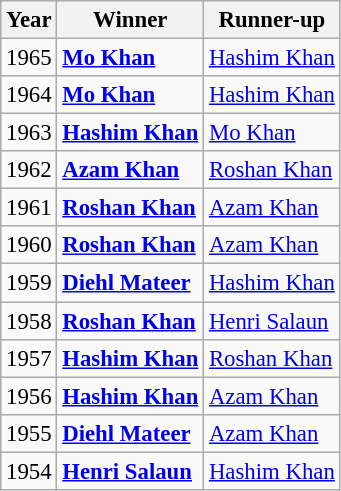<table class="wikitable"style="font-size:95%;">
<tr>
<th>Year</th>
<th>Winner</th>
<th>Runner-up</th>
</tr>
<tr>
<td>1965</td>
<td> <strong><a href='#'>Mo Khan</a></strong></td>
<td> <a href='#'>Hashim Khan</a></td>
</tr>
<tr>
<td>1964</td>
<td> <strong><a href='#'>Mo Khan</a></strong></td>
<td> <a href='#'>Hashim Khan</a></td>
</tr>
<tr>
<td>1963</td>
<td> <strong><a href='#'>Hashim Khan</a></strong></td>
<td> <a href='#'>Mo Khan</a></td>
</tr>
<tr>
<td>1962</td>
<td> <strong><a href='#'>Azam Khan</a></strong></td>
<td> <a href='#'>Roshan Khan</a></td>
</tr>
<tr>
<td>1961</td>
<td> <strong><a href='#'>Roshan Khan</a></strong></td>
<td> <a href='#'>Azam Khan</a></td>
</tr>
<tr>
<td>1960</td>
<td> <strong><a href='#'>Roshan Khan</a></strong></td>
<td> <a href='#'>Azam Khan</a></td>
</tr>
<tr>
<td>1959</td>
<td> <strong><a href='#'>Diehl Mateer</a></strong></td>
<td> <a href='#'>Hashim Khan</a></td>
</tr>
<tr>
<td>1958</td>
<td> <strong><a href='#'>Roshan Khan</a></strong></td>
<td> <a href='#'>Henri Salaun</a></td>
</tr>
<tr>
<td>1957</td>
<td> <strong><a href='#'>Hashim Khan</a></strong></td>
<td> <a href='#'>Roshan Khan</a></td>
</tr>
<tr>
<td>1956</td>
<td> <strong><a href='#'>Hashim Khan</a></strong></td>
<td> <a href='#'>Azam Khan</a></td>
</tr>
<tr>
<td>1955</td>
<td> <strong><a href='#'>Diehl Mateer</a></strong></td>
<td> <a href='#'>Azam Khan</a></td>
</tr>
<tr>
<td>1954</td>
<td> <strong><a href='#'>Henri Salaun</a></strong></td>
<td> <a href='#'>Hashim Khan</a></td>
</tr>
</table>
